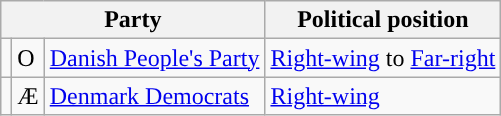<table class="wikitable">
<tr>
<th colspan="3">Party</th>
<th>Political position</th>
</tr>
<tr>
<td></td>
<td>O</td>
<td><a href='#'>Danish People's Party</a></td>
<td><a href='#'>Right-wing</a> to  <a href='#'>Far-right</a></td>
</tr>
<tr>
<td></td>
<td>Æ</td>
<td><a href='#'>Denmark Democrats</a></td>
<td><a href='#'>Right-wing</a></td>
</tr>
</table>
